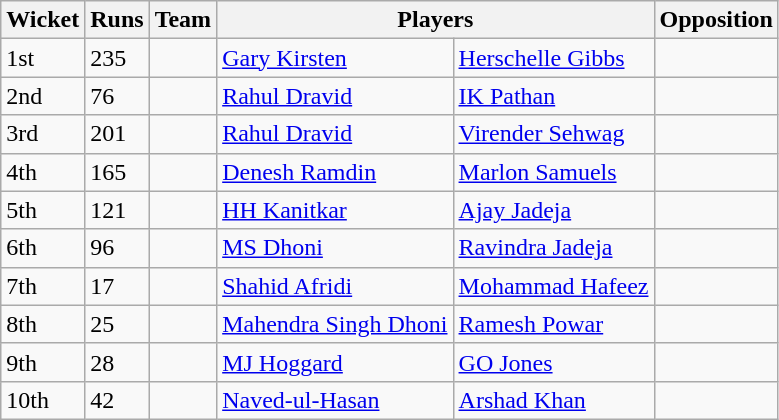<table class="wikitable">
<tr>
<th>Wicket</th>
<th>Runs</th>
<th>Team</th>
<th colspan="2">Players</th>
<th>Opposition</th>
</tr>
<tr>
<td>1st</td>
<td>235</td>
<td></td>
<td><a href='#'>Gary Kirsten</a></td>
<td><a href='#'>Herschelle Gibbs</a></td>
<td></td>
</tr>
<tr>
<td>2nd</td>
<td>76</td>
<td></td>
<td><a href='#'>Rahul Dravid</a></td>
<td><a href='#'>IK Pathan</a></td>
<td></td>
</tr>
<tr>
<td>3rd</td>
<td>201</td>
<td></td>
<td><a href='#'>Rahul Dravid</a></td>
<td><a href='#'>Virender Sehwag</a></td>
<td></td>
</tr>
<tr>
<td>4th</td>
<td>165</td>
<td></td>
<td><a href='#'>Denesh Ramdin</a></td>
<td><a href='#'>Marlon Samuels</a></td>
<td></td>
</tr>
<tr>
<td>5th</td>
<td>121</td>
<td></td>
<td><a href='#'>HH Kanitkar</a></td>
<td><a href='#'>Ajay Jadeja</a></td>
<td></td>
</tr>
<tr>
<td>6th</td>
<td>96</td>
<td></td>
<td><a href='#'>MS Dhoni</a></td>
<td><a href='#'>Ravindra Jadeja</a></td>
<td></td>
</tr>
<tr>
<td>7th</td>
<td>17</td>
<td></td>
<td><a href='#'>Shahid Afridi</a></td>
<td><a href='#'>Mohammad Hafeez</a></td>
<td></td>
</tr>
<tr>
<td>8th</td>
<td>25</td>
<td></td>
<td><a href='#'>Mahendra Singh Dhoni</a></td>
<td><a href='#'>Ramesh Powar</a></td>
<td></td>
</tr>
<tr>
<td>9th</td>
<td>28</td>
<td></td>
<td><a href='#'>MJ Hoggard</a></td>
<td><a href='#'>GO Jones</a></td>
<td></td>
</tr>
<tr>
<td>10th</td>
<td>42</td>
<td></td>
<td><a href='#'>Naved-ul-Hasan</a></td>
<td><a href='#'>Arshad Khan</a></td>
<td></td>
</tr>
</table>
